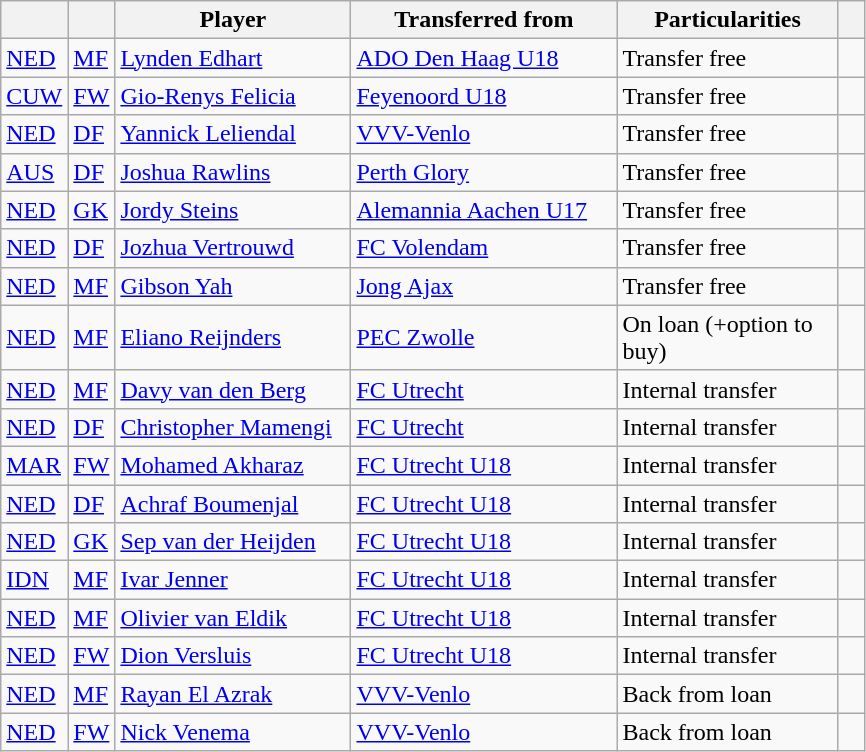<table class="wikitable plainrowheaders sortable">
<tr>
<th></th>
<th></th>
<th style="width: 150px;">Player</th>
<th style="width: 170px;">Transferred from</th>
<th style="width: 140px;">Particularities</th>
<th style="width: 10px;"></th>
</tr>
<tr>
<td><strong></strong> <a href='#'>NED</a></td>
<td><a href='#'>MF</a></td>
<td><a href='#'>Lynden Edhart</a></td>
<td><strong></strong> <a href='#'>ADO Den Haag U18</a></td>
<td>Transfer free</td>
<td></td>
</tr>
<tr>
<td><strong></strong> <a href='#'>CUW</a></td>
<td><a href='#'>FW</a></td>
<td><a href='#'>Gio-Renys Felicia</a></td>
<td><strong></strong> <a href='#'>Feyenoord U18</a></td>
<td>Transfer free</td>
<td></td>
</tr>
<tr>
<td><strong></strong> <a href='#'>NED</a></td>
<td><a href='#'>DF</a></td>
<td><a href='#'>Yannick Leliendal</a></td>
<td><strong></strong> <a href='#'>VVV-Venlo</a></td>
<td>Transfer free</td>
<td></td>
</tr>
<tr>
<td><strong></strong> <a href='#'>AUS</a></td>
<td><a href='#'>DF</a></td>
<td><a href='#'>Joshua Rawlins</a></td>
<td><strong></strong> <a href='#'>Perth Glory</a></td>
<td>Transfer free</td>
<td></td>
</tr>
<tr>
<td><strong></strong> <a href='#'>NED</a></td>
<td><a href='#'>GK</a></td>
<td><a href='#'>Jordy Steins</a></td>
<td><strong></strong> <a href='#'>Alemannia Aachen U17</a></td>
<td>Transfer free</td>
<td></td>
</tr>
<tr>
<td><strong></strong> <a href='#'>NED</a></td>
<td><a href='#'>DF</a></td>
<td><a href='#'>Jozhua Vertrouwd</a></td>
<td><strong></strong> <a href='#'>FC Volendam</a></td>
<td>Transfer free</td>
<td></td>
</tr>
<tr>
<td><strong></strong> <a href='#'>NED</a></td>
<td><a href='#'>MF</a></td>
<td><a href='#'>Gibson Yah</a></td>
<td><strong></strong> <a href='#'>Jong Ajax</a></td>
<td>Transfer free</td>
<td></td>
</tr>
<tr>
<td><strong></strong> <a href='#'>NED</a></td>
<td><a href='#'>MF</a></td>
<td><a href='#'>Eliano Reijnders</a></td>
<td><strong></strong> <a href='#'>PEC Zwolle</a></td>
<td>On loan (+option to buy)</td>
<td></td>
</tr>
<tr>
<td><strong></strong> <a href='#'>NED</a></td>
<td><a href='#'>MF</a></td>
<td><a href='#'>Davy van den Berg</a></td>
<td><strong></strong> <a href='#'>FC Utrecht</a></td>
<td>Internal transfer</td>
<td></td>
</tr>
<tr>
<td><strong></strong> <a href='#'>NED</a></td>
<td><a href='#'>DF</a></td>
<td><a href='#'>Christopher Mamengi</a></td>
<td><strong></strong> <a href='#'>FC Utrecht</a></td>
<td>Internal transfer</td>
<td></td>
</tr>
<tr>
<td><strong></strong> <a href='#'>MAR</a></td>
<td><a href='#'>FW</a></td>
<td><a href='#'>Mohamed Akharaz</a></td>
<td><strong></strong> <a href='#'>FC Utrecht U18</a></td>
<td>Internal transfer</td>
<td></td>
</tr>
<tr>
<td><strong></strong> <a href='#'>NED</a></td>
<td><a href='#'>DF</a></td>
<td><a href='#'>Achraf Boumenjal</a></td>
<td><strong></strong> <a href='#'>FC Utrecht U18</a></td>
<td>Internal transfer</td>
<td></td>
</tr>
<tr>
<td><strong></strong> <a href='#'>NED</a></td>
<td><a href='#'>GK</a></td>
<td><a href='#'>Sep van der Heijden</a></td>
<td><strong></strong> <a href='#'>FC Utrecht U18</a></td>
<td>Internal transfer</td>
<td></td>
</tr>
<tr>
<td><strong></strong> <a href='#'>IDN</a></td>
<td><a href='#'>MF</a></td>
<td><a href='#'>Ivar Jenner</a></td>
<td><strong></strong> <a href='#'>FC Utrecht U18</a></td>
<td>Internal transfer</td>
<td></td>
</tr>
<tr>
<td><strong></strong> <a href='#'>NED</a></td>
<td><a href='#'>MF</a></td>
<td><a href='#'>Olivier van Eldik</a></td>
<td><strong></strong> <a href='#'>FC Utrecht U18</a></td>
<td>Internal transfer</td>
<td></td>
</tr>
<tr>
<td><strong></strong> <a href='#'>NED</a></td>
<td><a href='#'>FW</a></td>
<td><a href='#'>Dion Versluis</a></td>
<td><strong></strong> <a href='#'>FC Utrecht U18</a></td>
<td>Internal transfer</td>
<td></td>
</tr>
<tr>
<td><strong></strong> <a href='#'>NED</a></td>
<td><a href='#'>MF</a></td>
<td><a href='#'>Rayan El Azrak</a></td>
<td><strong></strong> <a href='#'>VVV-Venlo</a></td>
<td>Back from loan</td>
<td></td>
</tr>
<tr>
<td><strong></strong> <a href='#'>NED</a></td>
<td><a href='#'>FW</a></td>
<td><a href='#'>Nick Venema</a></td>
<td><strong></strong> <a href='#'>VVV-Venlo</a></td>
<td>Back from loan</td>
<td></td>
</tr>
</table>
